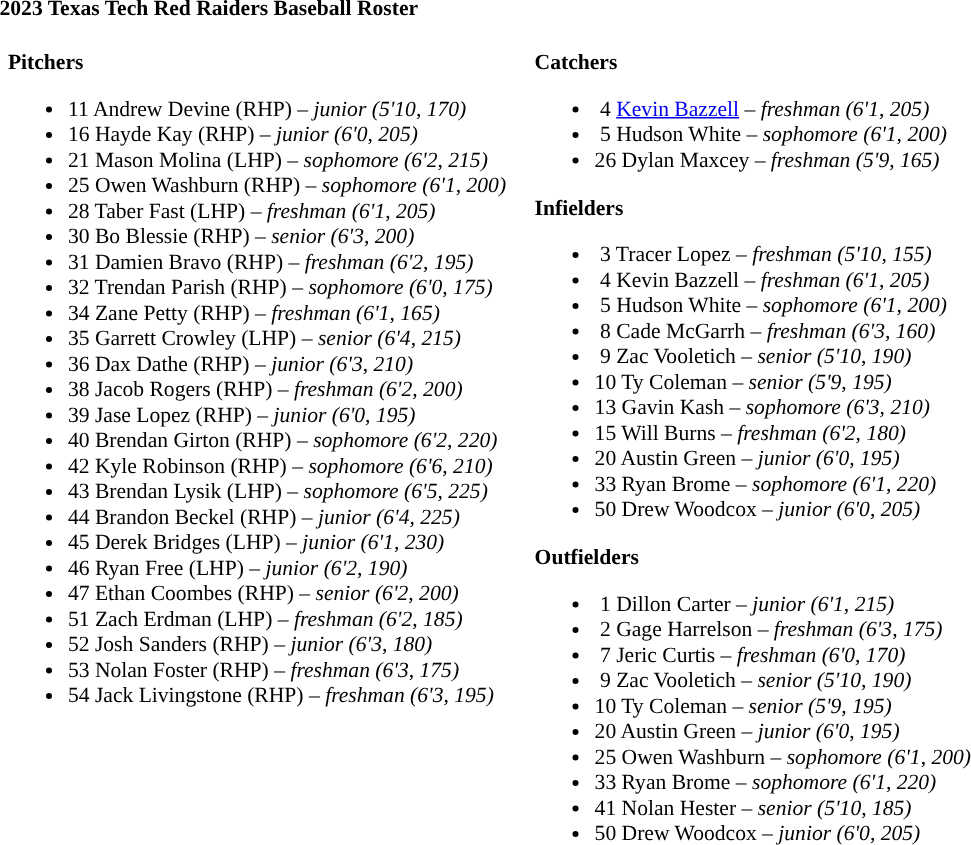<table class="toccolours" style="border-collapse:collapse; font-size:90%;">
<tr>
<td colspan="7"><strong>2023 Texas Tech Red Raiders Baseball Roster</strong></td>
</tr>
<tr>
<td width="03"> </td>
<td valign="top"><br><strong>Pitchers</strong><ul><li>11 Andrew Devine (RHP) – <em>junior (5'10, 170)</em></li><li>16 Hayde Kay (RHP) – <em>junior (6'0, 205)</em></li><li>21 Mason Molina (LHP) – <em>sophomore (6'2, 215)</em></li><li>25 Owen Washburn (RHP) – <em>sophomore (6'1, 200)</em></li><li>28 Taber Fast (LHP) – <em>freshman (6'1, 205)</em></li><li>30 Bo Blessie (RHP) – <em>senior (6'3, 200)</em></li><li>31 Damien Bravo (RHP) – <em>freshman (6'2, 195)</em></li><li>32 Trendan Parish (RHP) – <em>sophomore (6'0, 175)</em></li><li>34 Zane Petty (RHP) – <em>freshman (6'1, 165)</em></li><li>35 Garrett Crowley (LHP) – <em>senior (6'4, 215)</em></li><li>36 Dax Dathe (RHP) – <em>junior (6'3, 210)</em></li><li>38 Jacob Rogers (RHP) – <em>freshman (6'2, 200)</em></li><li>39 Jase Lopez (RHP) – <em>junior (6'0, 195)</em></li><li>40 Brendan Girton (RHP) – <em> sophomore (6'2, 220)</em></li><li>42 Kyle Robinson (RHP) – <em>sophomore (6'6, 210)</em></li><li>43 Brendan Lysik (LHP) – <em>sophomore (6'5, 225)</em></li><li>44 Brandon Beckel (RHP) – <em>junior (6'4, 225)</em></li><li>45 Derek Bridges (LHP) – <em>junior (6'1, 230)</em></li><li>46 Ryan Free (LHP) – <em>junior (6'2, 190)</em></li><li>47 Ethan Coombes (RHP) – <em>senior (6'2, 200)</em></li><li>51 Zach Erdman (LHP) – <em>freshman (6'2, 185)</em></li><li>52 Josh Sanders (RHP) – <em>junior (6'3, 180)</em></li><li>53 Nolan Foster (RHP) – <em>freshman (6'3, 175)</em></li><li>54 Jack Livingstone (RHP) – <em>freshman (6'3, 195)</em></li></ul></td>
<td width="15"> </td>
<td valign="top"><br><strong>Catchers</strong><ul><li> 4 <a href='#'>Kevin Bazzell</a> – <em> freshman (6'1, 205)</em></li><li> 5 Hudson White – <em>sophomore (6'1, 200)</em></li><li>26 Dylan Maxcey – <em>freshman (5'9, 165)</em></li></ul><strong>Infielders</strong><ul><li> 3 Tracer Lopez – <em>freshman (5'10, 155)</em></li><li> 4 Kevin Bazzell – <em> freshman (6'1, 205)</em></li><li> 5 Hudson White – <em>sophomore (6'1, 200)</em></li><li> 8 Cade McGarrh – <em>freshman (6'3, 160)</em></li><li> 9 Zac Vooletich – <em>senior (5'10, 190)</em></li><li>10 Ty Coleman – <em>senior (5'9, 195)</em></li><li>13 Gavin Kash – <em>sophomore (6'3, 210)</em></li><li>15 Will Burns – <em>freshman (6'2, 180)</em></li><li>20 Austin Green – <em>junior (6'0, 195)</em></li><li>33 Ryan Brome – <em>sophomore (6'1, 220)</em></li><li>50 Drew Woodcox – <em>junior (6'0, 205)</em></li></ul><strong>Outfielders</strong><ul><li> 1 Dillon Carter – <em>junior (6'1, 215)</em></li><li> 2 Gage Harrelson – <em>freshman (6'3, 175)</em></li><li> 7 Jeric Curtis – <em>freshman (6'0, 170)</em></li><li> 9 Zac Vooletich – <em>senior (5'10, 190)</em></li><li>10 Ty Coleman – <em>senior (5'9, 195)</em></li><li>20 Austin Green – <em>junior (6'0, 195)</em></li><li>25 Owen Washburn – <em>sophomore (6'1, 200)</em></li><li>33 Ryan Brome – <em>sophomore (6'1, 220)</em></li><li>41 Nolan Hester – <em>senior (5'10, 185)</em></li><li>50 Drew Woodcox – <em>junior (6'0, 205)</em></li></ul></td>
<td width="25"> </td>
</tr>
</table>
